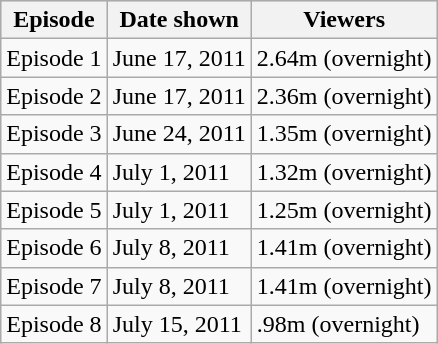<table class="wikitable">
<tr style="background:#e0e0e0;">
<th>Episode</th>
<th>Date shown</th>
<th>Viewers</th>
</tr>
<tr style="background:#f9f9f9;">
<td>Episode 1</td>
<td>June 17, 2011</td>
<td>2.64m (overnight)</td>
</tr>
<tr style="background:#f9f9f9;">
<td>Episode 2</td>
<td>June 17, 2011</td>
<td>2.36m (overnight)</td>
</tr>
<tr style="background:#f9f9f9;">
<td>Episode 3</td>
<td>June 24, 2011</td>
<td>1.35m (overnight)</td>
</tr>
<tr style="background:#f9f9f9;">
<td>Episode 4</td>
<td>July 1, 2011</td>
<td>1.32m (overnight)</td>
</tr>
<tr style="background:#f9f9f9;">
<td>Episode 5</td>
<td>July 1, 2011</td>
<td>1.25m (overnight)</td>
</tr>
<tr style="background:#f9f9f9;">
<td>Episode 6</td>
<td>July 8, 2011</td>
<td>1.41m (overnight)</td>
</tr>
<tr style="background:#f9f9f9;">
<td>Episode 7</td>
<td>July 8, 2011</td>
<td>1.41m (overnight)</td>
</tr>
<tr style="background:#f9f9f9;">
<td>Episode 8</td>
<td>July 15, 2011</td>
<td>.98m (overnight)</td>
</tr>
</table>
